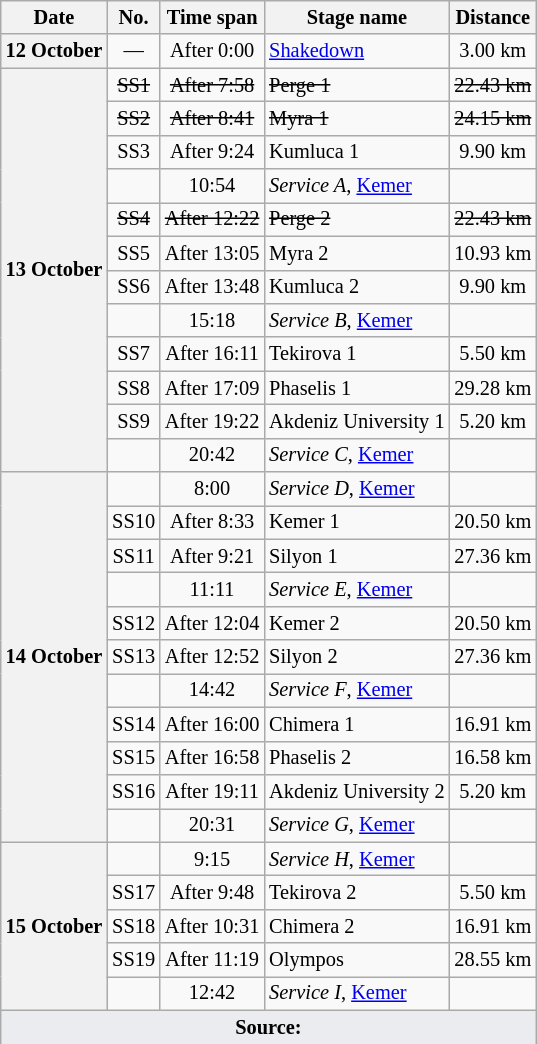<table class="wikitable" style="font-size: 85%;">
<tr>
<th>Date</th>
<th>No.</th>
<th>Time span</th>
<th>Stage name</th>
<th>Distance</th>
</tr>
<tr>
<th rowspan="1">12 October</th>
<td align="center">—</td>
<td align="center">After 0:00</td>
<td><a href='#'>Shakedown</a></td>
<td align="center">3.00 km</td>
</tr>
<tr>
<th rowspan="12">13 October</th>
<td align="center"><s>SS1</s></td>
<td align="center"><s>After 7:58</s></td>
<td><s>Perge 1</s></td>
<td align="center"><s>22.43 km</s></td>
</tr>
<tr>
<td align="center"><s>SS2</s></td>
<td align="center"><s>After 8:41</s></td>
<td><s>Myra 1</s></td>
<td align="center"><s>24.15 km</s></td>
</tr>
<tr>
<td align="center">SS3</td>
<td align="center">After 9:24</td>
<td>Kumluca 1</td>
<td align="center">9.90 km</td>
</tr>
<tr>
<td align="center"></td>
<td align="center">10:54</td>
<td><em>Service A</em>, <a href='#'>Kemer</a></td>
<td></td>
</tr>
<tr>
<td align="center"><s>SS4</s></td>
<td align="center"><s>After 12:22</s></td>
<td><s>Perge 2</s></td>
<td align="center"><s>22.43 km</s></td>
</tr>
<tr>
<td align="center">SS5</td>
<td align="center">After 13:05</td>
<td>Myra 2</td>
<td align="center">10.93 km</td>
</tr>
<tr>
<td align="center">SS6</td>
<td align="center">After 13:48</td>
<td>Kumluca 2</td>
<td align="center">9.90 km</td>
</tr>
<tr>
<td align="center"></td>
<td align="center">15:18</td>
<td><em>Service B</em>, <a href='#'>Kemer</a></td>
<td></td>
</tr>
<tr>
<td align="center">SS7</td>
<td align="center">After 16:11</td>
<td>Tekirova 1</td>
<td align="center">5.50 km</td>
</tr>
<tr>
<td align="center">SS8</td>
<td align="center">After 17:09</td>
<td>Phaselis 1</td>
<td align="center">29.28 km</td>
</tr>
<tr>
<td align="center">SS9</td>
<td align="center">After 19:22</td>
<td>Akdeniz University 1</td>
<td align="center">5.20 km</td>
</tr>
<tr>
<td align="center"></td>
<td align="center">20:42</td>
<td><em>Service C</em>, <a href='#'>Kemer</a></td>
<td></td>
</tr>
<tr>
<th rowspan="11">14 October</th>
<td align="center"></td>
<td align="center">8:00</td>
<td><em>Service D</em>, <a href='#'>Kemer</a></td>
<td></td>
</tr>
<tr>
<td align="center">SS10</td>
<td align="center">After 8:33</td>
<td>Kemer 1</td>
<td align="center">20.50 km</td>
</tr>
<tr>
<td align="center">SS11</td>
<td align="center">After 9:21</td>
<td>Silyon 1</td>
<td align="center">27.36 km</td>
</tr>
<tr>
<td align="center"></td>
<td align="center">11:11</td>
<td><em>Service E</em>, <a href='#'>Kemer</a></td>
<td></td>
</tr>
<tr>
<td align="center">SS12</td>
<td align="center">After 12:04</td>
<td>Kemer 2</td>
<td align="center">20.50 km</td>
</tr>
<tr>
<td align="center">SS13</td>
<td align="center">After 12:52</td>
<td>Silyon 2</td>
<td align="center">27.36 km</td>
</tr>
<tr>
<td align="center"></td>
<td align="center">14:42</td>
<td><em>Service F</em>, <a href='#'>Kemer</a></td>
<td></td>
</tr>
<tr>
<td align="center">SS14</td>
<td align="center">After 16:00</td>
<td>Chimera 1</td>
<td align="center">16.91 km</td>
</tr>
<tr>
<td align="center">SS15</td>
<td align="center">After 16:58</td>
<td>Phaselis 2</td>
<td align="center">16.58 km</td>
</tr>
<tr>
<td align="center">SS16</td>
<td align="center">After 19:11</td>
<td>Akdeniz University 2</td>
<td align="center">5.20 km</td>
</tr>
<tr>
<td align="center"></td>
<td align="center">20:31</td>
<td><em>Service G</em>, <a href='#'>Kemer</a></td>
<td></td>
</tr>
<tr>
<th rowspan="5">15 October</th>
<td align="center"></td>
<td align="center">9:15</td>
<td><em>Service H</em>, <a href='#'>Kemer</a></td>
<td></td>
</tr>
<tr>
<td align="center">SS17</td>
<td align="center">After 9:48</td>
<td>Tekirova 2</td>
<td align="center">5.50 km</td>
</tr>
<tr>
<td align="center">SS18</td>
<td align="center">After 10:31</td>
<td>Chimera 2</td>
<td align="center">16.91 km</td>
</tr>
<tr>
<td align="center">SS19</td>
<td align="center">After 11:19</td>
<td>Olympos</td>
<td align="center">28.55 km</td>
</tr>
<tr>
<td align="center"></td>
<td align="center">12:42</td>
<td><em>Service I</em>, <a href='#'>Kemer</a></td>
<td></td>
</tr>
<tr>
<td colspan="5" style="background-color:#EAECF0;text-align:center"><strong>Source:</strong></td>
</tr>
<tr>
</tr>
</table>
